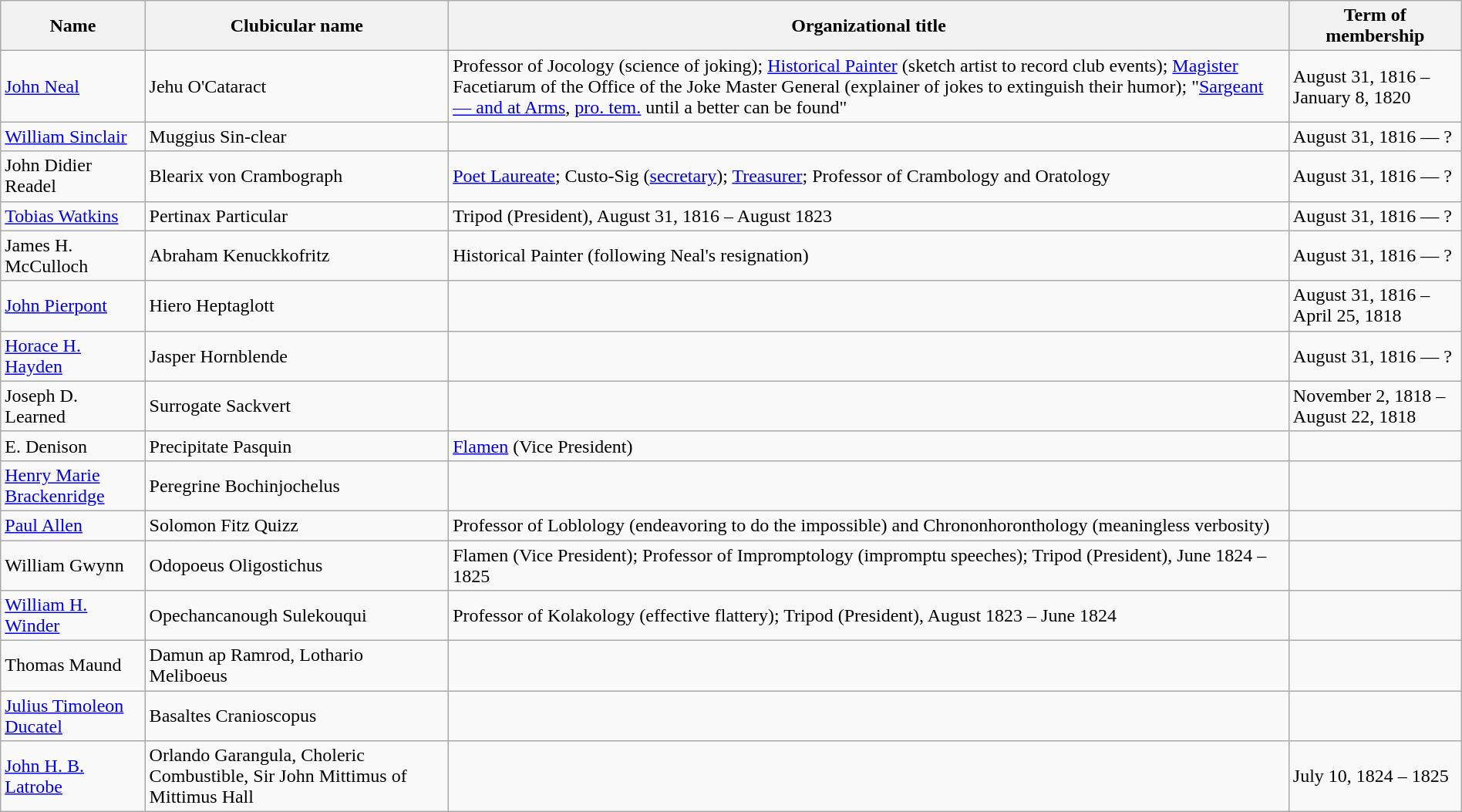<table class="wikitable" style="margin-left: auto; margin-right: auto; border: none;">
<tr>
<th scope=col>Name</th>
<th scope=col>Clubicular name</th>
<th scope=col>Organizational title</th>
<th scope=col>Term of membership</th>
</tr>
<tr>
<td><a href='#'>John Neal</a></td>
<td>Jehu O'Cataract</td>
<td>Professor of Jocology (science of joking); <a href='#'>Historical Painter</a> (sketch artist to record club events); <a href='#'>Magister</a> Facetiarum of the Office of the Joke Master General (explainer of jokes to extinguish their humor); "<a href='#'>Sargeant — and at Arms</a>, <a href='#'>pro. tem.</a> until a better can be found"</td>
<td>August 31, 1816 – January 8, 1820</td>
</tr>
<tr>
<td><a href='#'>William Sinclair</a></td>
<td>Muggius Sin-clear</td>
<td></td>
<td>August 31, 1816 — ?</td>
</tr>
<tr>
<td>John Didier Readel</td>
<td>Blearix von Crambograph</td>
<td><a href='#'>Poet Laureate</a>; Custo-Sig (<a href='#'>secretary</a>); <a href='#'>Treasurer</a>; Professor of Crambology and Oratology</td>
<td>August 31, 1816 — ?</td>
</tr>
<tr>
<td><a href='#'>Tobias Watkins</a></td>
<td>Pertinax Particular</td>
<td>Tripod (President), August 31, 1816 – August 1823</td>
<td>August 31, 1816 — ?</td>
</tr>
<tr>
<td>James H. McCulloch</td>
<td>Abraham Kenuckkofritz</td>
<td>Historical Painter (following Neal's resignation)</td>
<td>August 31, 1816 — ?</td>
</tr>
<tr>
<td><a href='#'>John Pierpont</a></td>
<td>Hiero Heptaglott</td>
<td></td>
<td>August 31, 1816 – April 25, 1818</td>
</tr>
<tr>
<td><a href='#'>Horace H. Hayden</a></td>
<td>Jasper Hornblende</td>
<td></td>
<td>August 31, 1816 — ?</td>
</tr>
<tr>
<td>Joseph D. Learned</td>
<td>Surrogate Sackvert</td>
<td></td>
<td>November 2, 1818 – August 22, 1818</td>
</tr>
<tr>
<td>E. Denison</td>
<td>Precipitate Pasquin</td>
<td><a href='#'>Flamen</a> (Vice President)</td>
<td></td>
</tr>
<tr>
<td><a href='#'>Henry Marie Brackenridge</a></td>
<td>Peregrine Bochinjochelus</td>
<td></td>
<td></td>
</tr>
<tr>
<td><a href='#'>Paul Allen</a></td>
<td>Solomon Fitz Quizz</td>
<td>Professor of Loblology (endeavoring to do the impossible) and Chrononhoronthology (meaningless verbosity)</td>
<td></td>
</tr>
<tr>
<td>William Gwynn</td>
<td>Odopoeus Oligostichus</td>
<td>Flamen (Vice President); Professor of Impromptology (impromptu speeches); Tripod (President), June 1824 – 1825</td>
<td></td>
</tr>
<tr>
<td><a href='#'>William H. Winder</a></td>
<td>Opechancanough Sulekouqui</td>
<td>Professor of Kolakology (effective flattery); Tripod (President), August 1823 – June 1824</td>
<td></td>
</tr>
<tr>
<td>Thomas Maund</td>
<td>Damun ap Ramrod, Lothario Meliboeus</td>
<td></td>
<td></td>
</tr>
<tr>
<td><a href='#'>Julius Timoleon Ducatel</a></td>
<td>Basaltes Cranioscopus</td>
<td></td>
<td></td>
</tr>
<tr>
<td><a href='#'>John H. B. Latrobe</a></td>
<td>Orlando Garangula, Choleric Combustible, Sir John Mittimus of Mittimus Hall</td>
<td></td>
<td>July 10, 1824 – 1825</td>
</tr>
</table>
